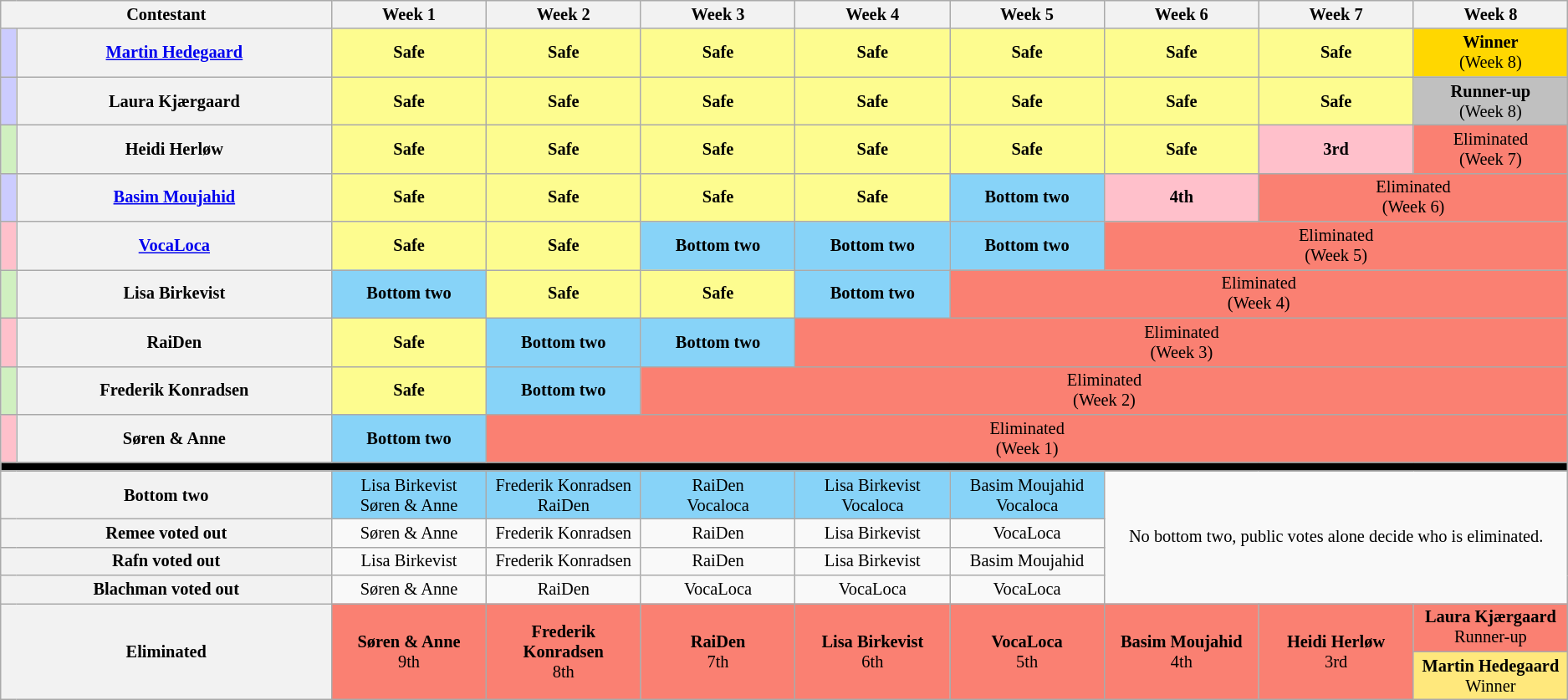<table class="wikitable" style="text-align:center; font-size:85%">
<tr>
<th style="width:15%" colspan=2>Contestant</th>
<th style="width:7%">Week 1</th>
<th style="width:7%">Week 2</th>
<th style="width:7%">Week 3</th>
<th style="width:7%">Week 4</th>
<th style="width:7%">Week 5</th>
<th style="width:7%">Week 6</th>
<th style="width:7%">Week 7</th>
<th style="width:7%">Week 8</th>
</tr>
<tr>
<th style="background:#ccf"></th>
<th><a href='#'>Martin Hedegaard</a></th>
<td style="background:#fdfc8f"><strong>Safe</strong></td>
<td style="background:#fdfc8f"><strong>Safe</strong></td>
<td style="background:#fdfc8f"><strong>Safe</strong></td>
<td style="background:#fdfc8f"><strong>Safe</strong></td>
<td style="background:#fdfc8f"><strong>Safe</strong></td>
<td style="background:#fdfc8f"><strong>Safe</strong></td>
<td style="background:#fdfc8f"><strong>Safe</strong></td>
<td style="background:gold"><strong>Winner</strong><br>(Week 8)</td>
</tr>
<tr>
<th style="background:#ccf"></th>
<th>Laura Kjærgaard</th>
<td style="background:#fdfc8f"><strong>Safe</strong></td>
<td style="background:#fdfc8f"><strong>Safe</strong></td>
<td style="background:#fdfc8f"><strong>Safe</strong></td>
<td style="background:#fdfc8f"><strong>Safe</strong></td>
<td style="background:#fdfc8f"><strong>Safe</strong></td>
<td style="background:#fdfc8f"><strong>Safe</strong></td>
<td style="background:#fdfc8f"><strong>Safe</strong></td>
<td style="background:silver"><strong>Runner-up</strong><br>(Week 8)</td>
</tr>
<tr>
<th style="background:#d0f0c0"></th>
<th>Heidi Herløw</th>
<td style="background:#fdfc8f"><strong>Safe</strong></td>
<td style="background:#fdfc8f"><strong>Safe</strong></td>
<td style="background:#fdfc8f"><strong>Safe</strong></td>
<td style="background:#fdfc8f"><strong>Safe</strong></td>
<td style="background:#fdfc8f"><strong>Safe</strong></td>
<td style="background:#fdfc8f"><strong>Safe</strong></td>
<td style="background:pink"><strong>3rd</strong></td>
<td style="background:#FA8072" colspan=1>Eliminated<br>(Week 7)</td>
</tr>
<tr>
<th style="background:#ccf"></th>
<th><a href='#'>Basim Moujahid</a></th>
<td style="background:#fdfc8f"><strong>Safe</strong></td>
<td style="background:#fdfc8f"><strong>Safe</strong></td>
<td style="background:#fdfc8f"><strong>Safe</strong></td>
<td style="background:#fdfc8f"><strong>Safe</strong></td>
<td style="background:#87D3F8"><strong>Bottom two</strong></td>
<td style="background:pink"><strong>4th</strong></td>
<td style="background:#FA8072" colspan=2>Eliminated<br>(Week 6)</td>
</tr>
<tr>
<th style="background:pink"></th>
<th><a href='#'>VocaLoca</a></th>
<td style="background:#fdfc8f"><strong>Safe</strong></td>
<td style="background:#fdfc8f"><strong>Safe</strong></td>
<td style="background:#87D3F8"><strong>Bottom two</strong></td>
<td style="background:#87D3F8"><strong>Bottom two</strong></td>
<td style="background:#87D3F8"><strong>Bottom two</strong></td>
<td style="background:#FA8072" colspan=3>Eliminated<br>(Week 5)</td>
</tr>
<tr>
<th style="background:#d0f0c0"></th>
<th>Lisa Birkevist</th>
<td style="background:#87D3F8"><strong>Bottom two</strong></td>
<td style="background:#fdfc8f"><strong>Safe</strong></td>
<td style="background:#fdfc8f"><strong>Safe</strong></td>
<td style="background:#87D3F8"><strong>Bottom two</strong></td>
<td style="background:#FA8072" colspan=4>Eliminated<br>(Week 4)</td>
</tr>
<tr>
<th style="background:pink"></th>
<th>RaiDen</th>
<td style="background:#fdfc8f"><strong>Safe</strong></td>
<td style="background:#87D3F8"><strong>Bottom two</strong></td>
<td style="background:#87D3F8"><strong>Bottom two</strong></td>
<td style="background:#FA8072" colspan=5>Eliminated<br>(Week 3)</td>
</tr>
<tr>
<th style="background:#d0f0c0"></th>
<th>Frederik Konradsen</th>
<td style="background:#fdfc8f"><strong>Safe</strong></td>
<td style="background:#87D3F8"><strong>Bottom two</strong></td>
<td style="background:#FA8072" colspan=6>Eliminated<br>(Week 2)</td>
</tr>
<tr>
<th style="background:pink"></th>
<th>Søren & Anne</th>
<td style="background:#87D3F8"><strong>Bottom two</strong></td>
<td style="background:#FA8072" colspan=7>Eliminated<br>(Week 1)</td>
</tr>
<tr>
<td style="background:#000000" colspan=10></td>
</tr>
<tr>
<th colspan=2>Bottom two</th>
<td style="background:#87D3F8">Lisa Birkevist<br>Søren & Anne</td>
<td style="background:#87D3F8">Frederik Konradsen<br>RaiDen</td>
<td style="background:#87D3F8">RaiDen<br>Vocaloca</td>
<td style="background:#87D3F8">Lisa Birkevist<br>Vocaloca</td>
<td style="background:#87D3F8">Basim Moujahid<br>Vocaloca</td>
<td colspan="3" rowspan=4>No bottom two, public votes alone decide who is eliminated.</td>
</tr>
<tr>
<th colspan="2"><strong>Remee voted out</strong></th>
<td>Søren & Anne</td>
<td>Frederik Konradsen</td>
<td>RaiDen</td>
<td>Lisa Birkevist</td>
<td>VocaLoca</td>
</tr>
<tr>
<th colspan="2"><strong>Rafn voted out</strong></th>
<td>Lisa Birkevist</td>
<td>Frederik Konradsen</td>
<td>RaiDen</td>
<td>Lisa Birkevist</td>
<td>Basim Moujahid</td>
</tr>
<tr>
<th colspan="2"><strong>Blachman voted out</strong></th>
<td>Søren & Anne</td>
<td>RaiDen</td>
<td>VocaLoca</td>
<td>VocaLoca</td>
<td>VocaLoca</td>
</tr>
<tr>
<th rowspan=2 colspan=2>Eliminated</th>
<td style="background:#FA8072" rowspan=2><strong>Søren & Anne</strong><br>9th</td>
<td style="background:#FA8072" rowspan=2><strong>Frederik Konradsen</strong><br>8th</td>
<td style="background:#FA8072" rowspan=2><strong>RaiDen</strong><br>7th</td>
<td style="background:#FA8072" rowspan=2><strong>Lisa Birkevist</strong><br>6th</td>
<td style="background:#FA8072" rowspan=2><strong>VocaLoca</strong><br>5th</td>
<td style="background:#FA8072" rowspan=2><strong>Basim Moujahid</strong><br>4th</td>
<td style="background:#FA8072" rowspan=2><strong>Heidi Herløw</strong><br>3rd</td>
<td style="background:#FA8072"><strong>Laura Kjærgaard</strong><br>Runner-up</td>
</tr>
<tr>
<td style="background:#FFE87C"><strong>Martin Hedegaard</strong><br>Winner</td>
</tr>
</table>
